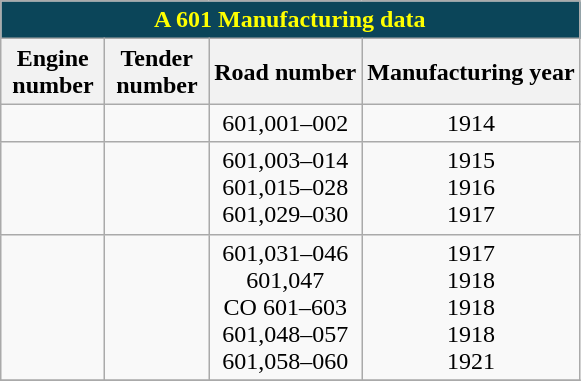<table class="wikitable sortable static-row-numbers sticky-header">
<tr>
<th colspan="4" style="color:yellow; background:#0B4559;"> A 601 Manufacturing data </th>
</tr>
<tr>
<th>Engine<br> number </th>
<th>Tender<br> number </th>
<th>Road number</th>
<th>Manufacturing year</th>
</tr>
<tr>
<td colspan="1" style="text-align:center"></td>
<td colspan="1" style="text-align:center"></td>
<td colspan="1" style="text-align:center">601,001–002</td>
<td colspan="1" style="text-align:center">1914</td>
</tr>
<tr>
<td colspan="1" style="text-align:center"></td>
<td colspan="1" style="text-align:center"></td>
<td colspan="1" style="text-align:center">601,003–014<br>601,015–028<br>601,029–030</td>
<td colspan="1" style="text-align:center">1915<br>1916<br>1917</td>
</tr>
<tr>
<td colspan="1" style="text-align:center"></td>
<td colspan="1" style="text-align:center"></td>
<td colspan="1" style="text-align:center"> 601,031–046 <br>601,047<br>CO 601–603<br>601,048–057<br>601,058–060</td>
<td colspan="1" style="text-align:center">1917<br>1918<br>1918<br>1918<br>1921</td>
</tr>
<tr>
</tr>
</table>
